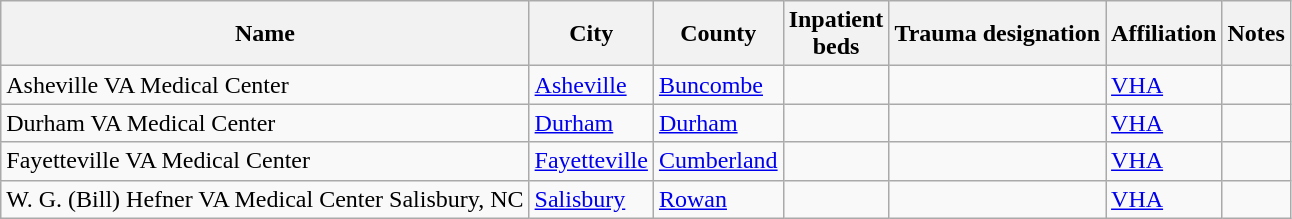<table class="wikitable">
<tr>
<th>Name</th>
<th>City</th>
<th>County</th>
<th>Inpatient<br>beds</th>
<th>Trauma designation</th>
<th>Affiliation</th>
<th>Notes</th>
</tr>
<tr>
<td>Asheville VA Medical Center</td>
<td><a href='#'>Asheville</a></td>
<td><a href='#'>Buncombe</a></td>
<td></td>
<td></td>
<td><a href='#'>VHA</a></td>
<td></td>
</tr>
<tr>
<td>Durham VA Medical Center</td>
<td><a href='#'>Durham</a></td>
<td><a href='#'>Durham</a></td>
<td></td>
<td></td>
<td><a href='#'>VHA</a></td>
<td></td>
</tr>
<tr>
<td>Fayetteville VA Medical Center</td>
<td><a href='#'>Fayetteville</a></td>
<td><a href='#'>Cumberland</a></td>
<td></td>
<td></td>
<td><a href='#'>VHA</a></td>
<td></td>
</tr>
<tr>
<td>W. G. (Bill) Hefner VA Medical Center Salisbury, NC</td>
<td><a href='#'>Salisbury</a></td>
<td><a href='#'>Rowan</a></td>
<td></td>
<td></td>
<td><a href='#'>VHA</a></td>
<td></td>
</tr>
</table>
